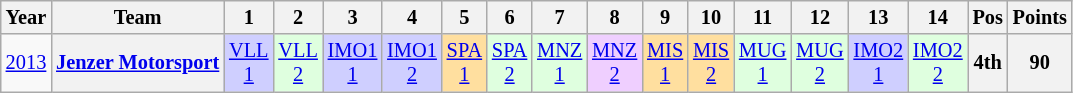<table class="wikitable" style="text-align:center; font-size:85%">
<tr>
<th>Year</th>
<th>Team</th>
<th>1</th>
<th>2</th>
<th>3</th>
<th>4</th>
<th>5</th>
<th>6</th>
<th>7</th>
<th>8</th>
<th>9</th>
<th>10</th>
<th>11</th>
<th>12</th>
<th>13</th>
<th>14</th>
<th>Pos</th>
<th>Points</th>
</tr>
<tr>
<td><a href='#'>2013</a></td>
<th nowrap><a href='#'>Jenzer Motorsport</a></th>
<td style="background:#CFCFFF;"><a href='#'>VLL<br>1</a><br></td>
<td style="background:#DFFFDF;"><a href='#'>VLL<br>2</a><br></td>
<td style="background:#CFCFFF;"><a href='#'>IMO1<br>1</a><br></td>
<td style="background:#CFCFFF;"><a href='#'>IMO1<br>2</a><br></td>
<td style="background:#FFDF9F;"><a href='#'>SPA<br>1</a><br></td>
<td style="background:#DFFFDF;"><a href='#'>SPA<br>2</a><br></td>
<td style="background:#DFFFDF;"><a href='#'>MNZ<br>1</a><br></td>
<td style="background:#EFCFFF;"><a href='#'>MNZ<br>2</a><br></td>
<td style="background:#FFDF9F;"><a href='#'>MIS<br>1</a><br></td>
<td style="background:#FFDF9F;"><a href='#'>MIS<br>2</a><br></td>
<td style="background:#DFFFDF;"><a href='#'>MUG<br>1</a><br></td>
<td style="background:#DFFFDF;"><a href='#'>MUG<br>2</a><br></td>
<td style="background:#CFCFFF;"><a href='#'>IMO2<br>1</a><br></td>
<td style="background:#DFFFDF;"><a href='#'>IMO2<br>2</a><br></td>
<th>4th</th>
<th>90</th>
</tr>
</table>
